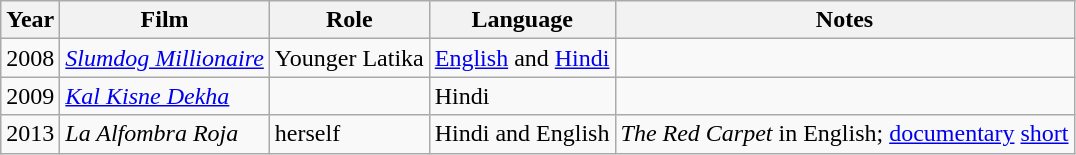<table class="wikitable">
<tr>
<th>Year</th>
<th>Film</th>
<th>Role</th>
<th>Language</th>
<th>Notes</th>
</tr>
<tr>
<td>2008</td>
<td><em><a href='#'>Slumdog Millionaire</a></em></td>
<td>Younger Latika</td>
<td><a href='#'>English</a> and <a href='#'>Hindi</a></td>
<td></td>
</tr>
<tr>
<td>2009</td>
<td><em><a href='#'>Kal Kisne Dekha</a></em></td>
<td></td>
<td>Hindi</td>
<td></td>
</tr>
<tr>
<td>2013</td>
<td><em>La Alfombra Roja</em></td>
<td>herself</td>
<td>Hindi and English</td>
<td><em>The Red Carpet</em> in English; <a href='#'>documentary</a> <a href='#'>short</a></td>
</tr>
</table>
